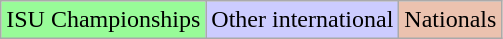<table class="wikitable">
<tr>
<td bgcolor=98FB98>ISU Championships</td>
<td bgcolor=#CCCCFF>Other international</td>
<td bgcolor=#EBC2AF>Nationals</td>
</tr>
</table>
